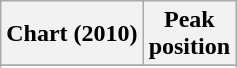<table class="wikitable sortable plainrowheaders" style="text-align:center">
<tr>
<th scope="col">Chart (2010)</th>
<th scope="col">Peak<br>position</th>
</tr>
<tr>
</tr>
<tr>
</tr>
<tr>
</tr>
</table>
